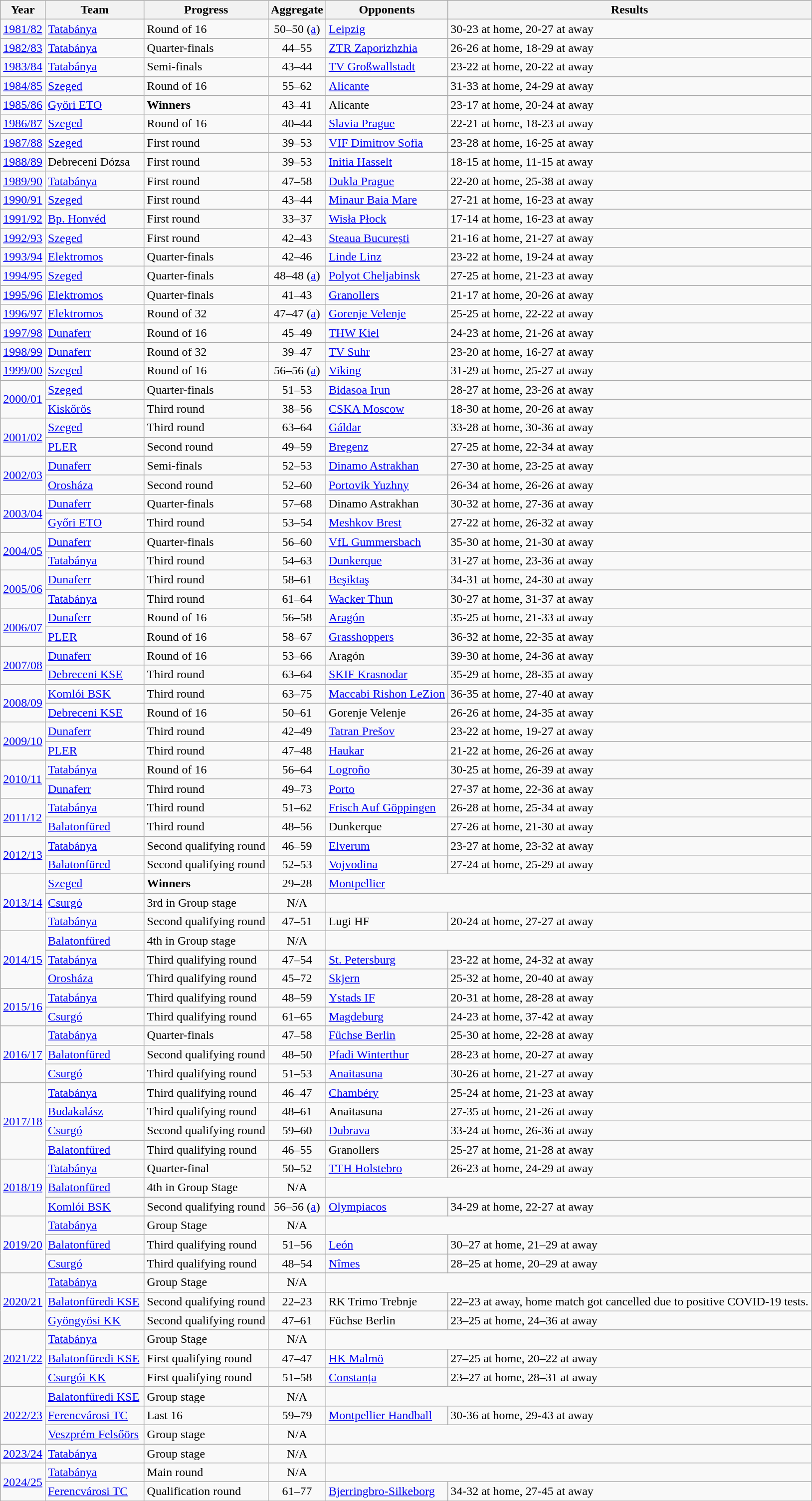<table class="wikitable sortable">
<tr>
<th>Year</th>
<th width="125">Team</th>
<th>Progress</th>
<th>Aggregate</th>
<th>Opponents</th>
<th>Results</th>
</tr>
<tr>
<td><a href='#'>1981/82</a></td>
<td><a href='#'>Tatabánya</a></td>
<td>Round of 16</td>
<td align=center>50–50 (<a href='#'>a</a>)</td>
<td> <a href='#'>Leipzig</a></td>
<td>30-23 at home, 20-27 at away</td>
</tr>
<tr>
<td><a href='#'>1982/83</a></td>
<td><a href='#'>Tatabánya</a></td>
<td>Quarter-finals</td>
<td align=center>44–55</td>
<td> <a href='#'>ZTR Zaporizhzhia</a></td>
<td>26-26 at home, 18-29 at away</td>
</tr>
<tr>
<td><a href='#'>1983/84</a></td>
<td><a href='#'>Tatabánya</a></td>
<td>Semi-finals</td>
<td align=center>43–44</td>
<td> <a href='#'>TV Großwallstadt</a></td>
<td>23-22 at home, 20-22 at away</td>
</tr>
<tr>
<td><a href='#'>1984/85</a></td>
<td><a href='#'>Szeged</a></td>
<td>Round of 16</td>
<td align=center>55–62</td>
<td> <a href='#'>Alicante</a></td>
<td>31-33 at home, 24-29 at away</td>
</tr>
<tr>
<td><a href='#'>1985/86</a></td>
<td><a href='#'>Győri ETO</a></td>
<td> <strong>Winners</strong></td>
<td align=center>43–41</td>
<td> Alicante</td>
<td>23-17 at home, 20-24 at away</td>
</tr>
<tr>
<td><a href='#'>1986/87</a></td>
<td><a href='#'>Szeged</a></td>
<td>Round of 16</td>
<td align=center>40–44</td>
<td> <a href='#'>Slavia Prague</a></td>
<td>22-21 at home, 18-23 at away</td>
</tr>
<tr>
<td><a href='#'>1987/88</a></td>
<td><a href='#'>Szeged</a></td>
<td>First round</td>
<td align=center>39–53</td>
<td> <a href='#'>VIF Dimitrov Sofia</a></td>
<td>23-28 at home, 16-25 at away</td>
</tr>
<tr>
<td><a href='#'>1988/89</a></td>
<td>Debreceni Dózsa</td>
<td>First round</td>
<td align=center>39–53</td>
<td> <a href='#'>Initia Hasselt</a></td>
<td>18-15 at home, 11-15 at away</td>
</tr>
<tr>
<td><a href='#'>1989/90</a></td>
<td><a href='#'>Tatabánya</a></td>
<td>First round</td>
<td align=center>47–58</td>
<td> <a href='#'>Dukla Prague</a></td>
<td>22-20 at home, 25-38 at away</td>
</tr>
<tr>
<td><a href='#'>1990/91</a></td>
<td><a href='#'>Szeged</a></td>
<td>First round</td>
<td align=center>43–44</td>
<td> <a href='#'>Minaur Baia Mare</a></td>
<td>27-21 at home, 16-23 at away</td>
</tr>
<tr>
<td><a href='#'>1991/92</a></td>
<td><a href='#'>Bp. Honvéd</a></td>
<td>First round</td>
<td align=center>33–37</td>
<td> <a href='#'>Wisła Płock</a></td>
<td>17-14 at home, 16-23 at away</td>
</tr>
<tr>
<td><a href='#'>1992/93</a></td>
<td><a href='#'>Szeged</a></td>
<td>First round</td>
<td align=center>42–43</td>
<td> <a href='#'>Steaua București</a></td>
<td>21-16 at home, 21-27 at away</td>
</tr>
<tr>
<td><a href='#'>1993/94</a></td>
<td><a href='#'>Elektromos</a></td>
<td>Quarter-finals</td>
<td align=center>42–46</td>
<td> <a href='#'>Linde Linz</a></td>
<td>23-22 at home, 19-24 at away</td>
</tr>
<tr>
<td><a href='#'>1994/95</a></td>
<td><a href='#'>Szeged</a></td>
<td>Quarter-finals</td>
<td align=center>48–48 (<a href='#'>a</a>)</td>
<td> <a href='#'>Polyot Cheljabinsk</a></td>
<td>27-25 at home, 21-23 at away</td>
</tr>
<tr>
<td><a href='#'>1995/96</a></td>
<td><a href='#'>Elektromos</a></td>
<td>Quarter-finals</td>
<td align=center>41–43</td>
<td> <a href='#'>Granollers</a></td>
<td>21-17 at home, 20-26 at away</td>
</tr>
<tr>
<td><a href='#'>1996/97</a></td>
<td><a href='#'>Elektromos</a></td>
<td>Round of 32</td>
<td align=center>47–47 (<a href='#'>a</a>)</td>
<td> <a href='#'>Gorenje Velenje</a></td>
<td>25-25 at home, 22-22 at away</td>
</tr>
<tr>
<td><a href='#'>1997/98</a></td>
<td><a href='#'>Dunaferr</a></td>
<td>Round of 16</td>
<td align=center>45–49</td>
<td> <a href='#'>THW Kiel</a></td>
<td>24-23 at home, 21-26 at away</td>
</tr>
<tr>
<td><a href='#'>1998/99</a></td>
<td><a href='#'>Dunaferr</a></td>
<td>Round of 32</td>
<td align=center>39–47</td>
<td> <a href='#'>TV Suhr</a></td>
<td>23-20 at home, 16-27 at away</td>
</tr>
<tr>
<td><a href='#'>1999/00</a></td>
<td><a href='#'>Szeged</a></td>
<td>Round of 16</td>
<td align=center>56–56 (<a href='#'>a</a>)</td>
<td> <a href='#'>Viking</a></td>
<td>31-29 at home, 25-27 at away</td>
</tr>
<tr>
<td rowspan="2"><a href='#'>2000/01</a></td>
<td><a href='#'>Szeged</a></td>
<td>Quarter-finals</td>
<td align=center>51–53</td>
<td> <a href='#'>Bidasoa Irun</a></td>
<td>28-27 at home, 23-26 at away</td>
</tr>
<tr>
<td><a href='#'>Kiskőrös</a></td>
<td>Third round</td>
<td align=center>38–56</td>
<td> <a href='#'>CSKA Moscow</a></td>
<td>18-30 at home, 20-26 at away</td>
</tr>
<tr>
<td rowspan="2"><a href='#'>2001/02</a></td>
<td><a href='#'>Szeged</a></td>
<td>Third round</td>
<td align=center>63–64</td>
<td> <a href='#'>Gáldar</a></td>
<td>33-28 at home, 30-36 at away</td>
</tr>
<tr>
<td><a href='#'>PLER</a></td>
<td>Second round</td>
<td align=center>49–59</td>
<td> <a href='#'>Bregenz</a></td>
<td>27-25 at home, 22-34 at away</td>
</tr>
<tr>
<td rowspan="2"><a href='#'>2002/03</a></td>
<td><a href='#'>Dunaferr</a></td>
<td>Semi-finals</td>
<td align=center>52–53</td>
<td> <a href='#'>Dinamo Astrakhan</a></td>
<td>27-30 at home, 23-25 at away</td>
</tr>
<tr>
<td><a href='#'>Orosháza</a></td>
<td>Second round</td>
<td align=center>52–60</td>
<td> <a href='#'>Portovik Yuzhny</a></td>
<td>26-34 at home, 26-26 at away</td>
</tr>
<tr>
<td rowspan="2"><a href='#'>2003/04</a></td>
<td><a href='#'>Dunaferr</a></td>
<td>Quarter-finals</td>
<td align=center>57–68</td>
<td> Dinamo Astrakhan</td>
<td>30-32 at home, 27-36 at away</td>
</tr>
<tr>
<td><a href='#'>Győri ETO</a></td>
<td>Third round</td>
<td align=center>53–54</td>
<td> <a href='#'>Meshkov Brest</a></td>
<td>27-22 at home, 26-32 at away</td>
</tr>
<tr>
<td rowspan="2"><a href='#'>2004/05</a></td>
<td><a href='#'>Dunaferr</a></td>
<td>Quarter-finals</td>
<td align=center>56–60</td>
<td> <a href='#'>VfL Gummersbach</a></td>
<td>35-30 at home, 21-30 at away</td>
</tr>
<tr>
<td><a href='#'>Tatabánya</a></td>
<td>Third round</td>
<td align=center>54–63</td>
<td> <a href='#'>Dunkerque</a></td>
<td>31-27 at home, 23-36 at away</td>
</tr>
<tr>
<td rowspan="2"><a href='#'>2005/06</a></td>
<td><a href='#'>Dunaferr</a></td>
<td>Third round</td>
<td align=center>58–61</td>
<td> <a href='#'>Beşiktaş</a></td>
<td>34-31 at home, 24-30 at away</td>
</tr>
<tr>
<td><a href='#'>Tatabánya</a></td>
<td>Third round</td>
<td align=center>61–64</td>
<td> <a href='#'>Wacker Thun</a></td>
<td>30-27 at home, 31-37 at away</td>
</tr>
<tr>
<td rowspan="2"><a href='#'>2006/07</a></td>
<td><a href='#'>Dunaferr</a></td>
<td>Round of 16</td>
<td align=center>56–58</td>
<td> <a href='#'>Aragón</a></td>
<td>35-25 at home, 21-33 at away</td>
</tr>
<tr>
<td><a href='#'>PLER</a></td>
<td>Round of 16</td>
<td align=center>58–67</td>
<td> <a href='#'>Grasshoppers</a></td>
<td>36-32 at home, 22-35 at away</td>
</tr>
<tr>
<td rowspan="2"><a href='#'>2007/08</a></td>
<td><a href='#'>Dunaferr</a></td>
<td>Round of 16</td>
<td align=center>53–66</td>
<td> Aragón</td>
<td>39-30 at home, 24-36 at away</td>
</tr>
<tr>
<td><a href='#'>Debreceni KSE</a></td>
<td>Third round</td>
<td align=center>63–64</td>
<td> <a href='#'>SKIF Krasnodar</a></td>
<td>35-29 at home, 28-35 at away</td>
</tr>
<tr>
<td rowspan="2"><a href='#'>2008/09</a></td>
<td><a href='#'>Komlói BSK</a></td>
<td>Third round</td>
<td align=center>63–75</td>
<td> <a href='#'>Maccabi Rishon LeZion</a></td>
<td>36-35 at home, 27-40 at away</td>
</tr>
<tr>
<td><a href='#'>Debreceni KSE</a></td>
<td>Round of 16</td>
<td align=center>50–61</td>
<td> Gorenje Velenje</td>
<td>26-26 at home, 24-35 at away</td>
</tr>
<tr>
<td rowspan="2"><a href='#'>2009/10</a></td>
<td><a href='#'>Dunaferr</a></td>
<td>Third round</td>
<td align=center>42–49</td>
<td> <a href='#'>Tatran Prešov</a></td>
<td>23-22 at home, 19-27 at away</td>
</tr>
<tr>
<td><a href='#'>PLER</a></td>
<td>Third round</td>
<td align=center>47–48</td>
<td> <a href='#'>Haukar</a></td>
<td>21-22 at home, 26-26 at away</td>
</tr>
<tr>
<td rowspan="2"><a href='#'>2010/11</a></td>
<td><a href='#'>Tatabánya</a></td>
<td>Round of 16</td>
<td align=center>56–64</td>
<td> <a href='#'>Logroño</a></td>
<td>30-25 at home, 26-39 at away</td>
</tr>
<tr>
<td><a href='#'>Dunaferr</a></td>
<td>Third round</td>
<td align=center>49–73</td>
<td> <a href='#'>Porto</a></td>
<td>27-37 at home, 22-36 at away</td>
</tr>
<tr>
<td rowspan="2"><a href='#'>2011/12</a></td>
<td><a href='#'>Tatabánya</a></td>
<td>Third round</td>
<td align=center>51–62</td>
<td> <a href='#'>Frisch Auf Göppingen</a></td>
<td>26-28 at home, 25-34 at away</td>
</tr>
<tr>
<td><a href='#'>Balatonfüred</a></td>
<td>Third round</td>
<td align=center>48–56</td>
<td> Dunkerque</td>
<td>27-26 at home, 21-30 at away</td>
</tr>
<tr>
<td rowspan="2"><a href='#'>2012/13</a></td>
<td><a href='#'>Tatabánya</a></td>
<td>Second qualifying round</td>
<td align=center>46–59</td>
<td> <a href='#'>Elverum</a></td>
<td>23-27 at home, 23-32 at away</td>
</tr>
<tr>
<td><a href='#'>Balatonfüred</a></td>
<td>Second qualifying round</td>
<td align=center>52–53</td>
<td> <a href='#'>Vojvodina</a></td>
<td>27-24 at home, 25-29 at away</td>
</tr>
<tr>
<td rowspan="3"><a href='#'>2013/14</a></td>
<td><a href='#'>Szeged</a></td>
<td> <strong>Winners</strong></td>
<td align=center>29–28</td>
<td colspan="2"> <a href='#'>Montpellier</a></td>
</tr>
<tr>
<td><a href='#'>Csurgó</a></td>
<td>3rd in Group stage</td>
<td align=center>N/A</td>
<td colspan="2"></td>
</tr>
<tr>
<td><a href='#'>Tatabánya</a></td>
<td>Second qualifying round</td>
<td align=center>47–51</td>
<td> Lugi HF</td>
<td>20-24 at home, 27-27 at away</td>
</tr>
<tr>
<td rowspan="3"><a href='#'>2014/15</a></td>
<td><a href='#'>Balatonfüred</a></td>
<td>4th in Group stage</td>
<td align=center>N/A</td>
<td colspan="2"></td>
</tr>
<tr>
<td><a href='#'>Tatabánya</a></td>
<td>Third qualifying round</td>
<td align=center>47–54</td>
<td> <a href='#'>St. Petersburg</a></td>
<td>23-22 at home, 24-32 at away</td>
</tr>
<tr>
<td><a href='#'>Orosháza</a></td>
<td>Third qualifying round</td>
<td align=center>45–72</td>
<td> <a href='#'>Skjern</a></td>
<td>25-32 at home, 20-40 at away</td>
</tr>
<tr>
<td rowspan="2"><a href='#'>2015/16</a></td>
<td><a href='#'>Tatabánya</a></td>
<td>Third qualifying round</td>
<td align=center>48–59</td>
<td> <a href='#'>Ystads IF</a></td>
<td>20-31 at home, 28-28 at away</td>
</tr>
<tr>
<td><a href='#'>Csurgó</a></td>
<td>Third qualifying round</td>
<td align=center>61–65</td>
<td> <a href='#'>Magdeburg</a></td>
<td>24-23 at home, 37-42 at away</td>
</tr>
<tr>
<td rowspan="3"><a href='#'>2016/17</a></td>
<td><a href='#'>Tatabánya</a></td>
<td>Quarter-finals</td>
<td align=center>47–58</td>
<td> <a href='#'>Füchse Berlin</a></td>
<td>25-30 at home, 22-28 at away</td>
</tr>
<tr>
<td><a href='#'>Balatonfüred</a></td>
<td>Second qualifying round</td>
<td align=center>48–50</td>
<td> <a href='#'>Pfadi Winterthur</a></td>
<td>28-23 at home, 20-27 at away</td>
</tr>
<tr>
<td><a href='#'>Csurgó</a></td>
<td>Third qualifying round</td>
<td align=center>51–53</td>
<td> <a href='#'>Anaitasuna</a></td>
<td>30-26 at home, 21-27 at away</td>
</tr>
<tr>
<td rowspan="4"><a href='#'>2017/18</a></td>
<td><a href='#'>Tatabánya</a></td>
<td>Third qualifying round</td>
<td align=center>46–47</td>
<td> <a href='#'>Chambéry</a></td>
<td>25-24 at home, 21-23 at away</td>
</tr>
<tr>
<td><a href='#'>Budakalász</a></td>
<td>Third qualifying round</td>
<td align=center>48–61</td>
<td> Anaitasuna</td>
<td>27-35 at home, 21-26 at away</td>
</tr>
<tr>
<td><a href='#'>Csurgó</a></td>
<td>Second qualifying round</td>
<td align=center>59–60</td>
<td> <a href='#'>Dubrava</a></td>
<td>33-24 at home, 26-36 at away</td>
</tr>
<tr>
<td><a href='#'>Balatonfüred</a></td>
<td>Third qualifying round</td>
<td align=center>46–55</td>
<td> Granollers</td>
<td>25-27 at home, 21-28 at away</td>
</tr>
<tr>
<td rowspan="3"><a href='#'>2018/19</a></td>
<td><a href='#'>Tatabánya</a></td>
<td>Quarter-final</td>
<td align=center>50–52</td>
<td> <a href='#'>TTH Holstebro</a></td>
<td>26-23 at home, 24-29 at away</td>
</tr>
<tr>
<td><a href='#'>Balatonfüred</a></td>
<td>4th in Group Stage</td>
<td align=center>N/A</td>
<td colspan="2"></td>
</tr>
<tr>
<td><a href='#'>Komlói BSK</a></td>
<td>Second qualifying round</td>
<td align=center>56–56 (<a href='#'>a</a>)</td>
<td> <a href='#'>Olympiacos</a></td>
<td>34-29 at home, 22-27 at away</td>
</tr>
<tr>
<td rowspan="3"><a href='#'>2019/20</a></td>
<td><a href='#'>Tatabánya</a></td>
<td>Group Stage</td>
<td align=center>N/A</td>
<td colspan="2"></td>
</tr>
<tr>
<td><a href='#'>Balatonfüred</a></td>
<td>Third qualifying round</td>
<td align=center>51–56</td>
<td> <a href='#'>León</a></td>
<td>30–27 at home, 21–29 at away</td>
</tr>
<tr>
<td><a href='#'>Csurgó</a></td>
<td>Third qualifying round</td>
<td align=center>48–54</td>
<td> <a href='#'>Nîmes</a></td>
<td>28–25 at home, 20–29 at away</td>
</tr>
<tr>
<td rowspan="3"><a href='#'>2020/21</a></td>
<td><a href='#'>Tatabánya</a></td>
<td>Group Stage</td>
<td align=center>N/A</td>
<td colspan="2"></td>
</tr>
<tr>
<td><a href='#'>Balatonfüredi KSE</a></td>
<td>Second qualifying round</td>
<td align=center>22–23</td>
<td> RK Trimo Trebnje</td>
<td>22–23 at away, home match got cancelled due to positive COVID-19 tests.</td>
</tr>
<tr>
<td><a href='#'>Gyöngyösi KK</a></td>
<td>Second qualifying round</td>
<td align=center>47–61</td>
<td> Füchse Berlin</td>
<td>23–25 at home, 24–36 at away</td>
</tr>
<tr>
<td rowspan="3"><a href='#'>2021/22</a></td>
<td><a href='#'>Tatabánya</a></td>
<td>Group Stage</td>
<td align=center>N/A</td>
<td colspan="2"></td>
</tr>
<tr>
<td><a href='#'>Balatonfüredi KSE</a></td>
<td>First qualifying round</td>
<td align=center>47–47</td>
<td> <a href='#'>HK Malmö</a></td>
<td>27–25 at home, 20–22 at away</td>
</tr>
<tr>
<td><a href='#'>Csurgói KK</a></td>
<td>First qualifying round</td>
<td align=center>51–58</td>
<td> <a href='#'>Constanța</a></td>
<td>23–27 at home, 28–31 at away</td>
</tr>
<tr>
<td rowspan="3"><a href='#'>2022/23</a></td>
<td><a href='#'>Balatonfüredi KSE</a></td>
<td>Group stage</td>
<td align=center>N/A</td>
<td colspan="2"></td>
</tr>
<tr>
<td><a href='#'>Ferencvárosi TC</a></td>
<td>Last 16</td>
<td align=center>59–79</td>
<td> <a href='#'>Montpellier Handball</a></td>
<td>30-36 at home, 29-43 at away</td>
</tr>
<tr>
<td><a href='#'>Veszprém Felsőörs</a></td>
<td>Group stage</td>
<td align=center>N/A</td>
<td colspan="2"></td>
</tr>
<tr>
<td rowspan="1"><a href='#'>2023/24</a></td>
<td><a href='#'>Tatabánya</a></td>
<td>Group stage</td>
<td align=center>N/A</td>
<td colspan="2"></td>
</tr>
<tr>
<td rowspan="2"><a href='#'>2024/25</a></td>
<td><a href='#'>Tatabánya</a></td>
<td>Main round</td>
<td align=center>N/A</td>
<td colspan="2"></td>
</tr>
<tr>
<td><a href='#'>Ferencvárosi TC</a></td>
<td>Qualification round</td>
<td align=center>61–77</td>
<td> <a href='#'>Bjerringbro-Silkeborg</a></td>
<td>34-32 at home, 27-45 at away</td>
</tr>
<tr>
</tr>
</table>
